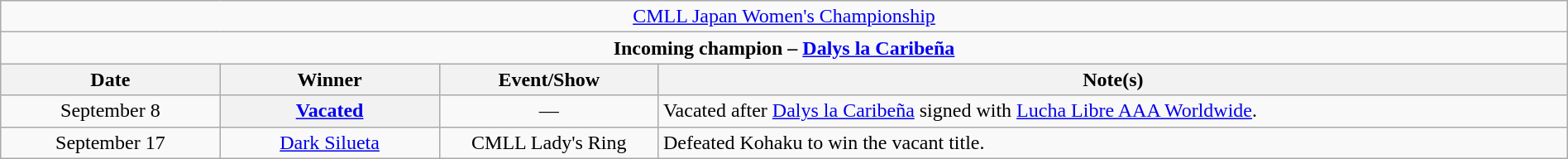<table class="wikitable" style="text-align:center; width:100%;">
<tr>
<td colspan="5" style="text-align: center;"><a href='#'>CMLL Japan Women's Championship</a></td>
</tr>
<tr>
<td colspan="5" style="text-align: center;"><strong>Incoming champion – <a href='#'>Dalys la Caribeña</a></strong></td>
</tr>
<tr>
<th width=14%>Date</th>
<th width=14%>Winner</th>
<th width=14%>Event/Show</th>
<th width=58%>Note(s)</th>
</tr>
<tr>
<td>September 8</td>
<th><a href='#'>Vacated</a></th>
<td>—</td>
<td align=left>Vacated after <a href='#'>Dalys la Caribeña</a> signed with <a href='#'>Lucha Libre AAA Worldwide</a>.</td>
</tr>
<tr>
<td>September 17</td>
<td><a href='#'>Dark Silueta</a></td>
<td>CMLL Lady's Ring</td>
<td align=left>Defeated Kohaku to win the vacant title.</td>
</tr>
</table>
